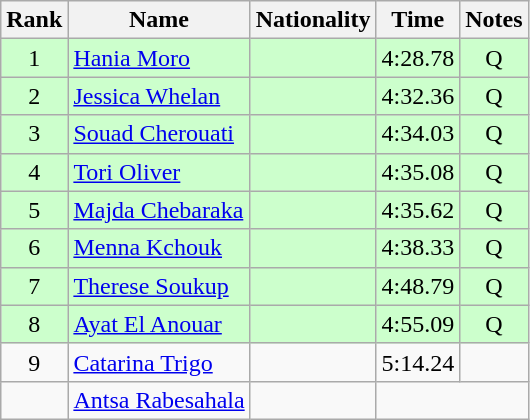<table class="wikitable sortable" style="text-align:center">
<tr>
<th>Rank</th>
<th>Name</th>
<th>Nationality</th>
<th>Time</th>
<th>Notes</th>
</tr>
<tr bgcolor=ccffcc>
<td>1</td>
<td align=left><a href='#'>Hania Moro</a></td>
<td align=left></td>
<td>4:28.78</td>
<td>Q</td>
</tr>
<tr bgcolor=ccffcc>
<td>2</td>
<td align=left><a href='#'>Jessica Whelan</a></td>
<td align=left></td>
<td>4:32.36</td>
<td>Q</td>
</tr>
<tr bgcolor=ccffcc>
<td>3</td>
<td align=left><a href='#'>Souad Cherouati</a></td>
<td align=left></td>
<td>4:34.03</td>
<td>Q</td>
</tr>
<tr bgcolor=ccffcc>
<td>4</td>
<td align=left><a href='#'>Tori Oliver</a></td>
<td align=left></td>
<td>4:35.08</td>
<td>Q</td>
</tr>
<tr bgcolor=ccffcc>
<td>5</td>
<td align=left><a href='#'>Majda Chebaraka</a></td>
<td align=left></td>
<td>4:35.62</td>
<td>Q</td>
</tr>
<tr bgcolor=ccffcc>
<td>6</td>
<td align=left><a href='#'>Menna Kchouk</a></td>
<td align=left></td>
<td>4:38.33</td>
<td>Q</td>
</tr>
<tr bgcolor=ccffcc>
<td>7</td>
<td align=left><a href='#'>Therese Soukup</a></td>
<td align=left></td>
<td>4:48.79</td>
<td>Q</td>
</tr>
<tr bgcolor=ccffcc>
<td>8</td>
<td align=left><a href='#'>Ayat El Anouar</a></td>
<td align=left></td>
<td>4:55.09</td>
<td>Q</td>
</tr>
<tr>
<td>9</td>
<td align=left><a href='#'>Catarina Trigo</a></td>
<td align=left></td>
<td>5:14.24</td>
<td></td>
</tr>
<tr>
<td></td>
<td align=left><a href='#'>Antsa Rabesahala</a></td>
<td align=left></td>
<td colspan=2></td>
</tr>
</table>
